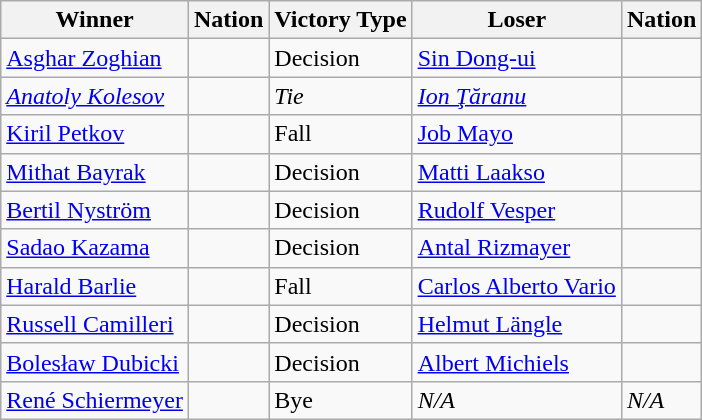<table class="wikitable sortable" style="text-align:left;">
<tr>
<th>Winner</th>
<th>Nation</th>
<th>Victory Type</th>
<th>Loser</th>
<th>Nation</th>
</tr>
<tr>
<td><a href='#'>Asghar Zoghian</a></td>
<td></td>
<td>Decision</td>
<td><a href='#'>Sin Dong-ui</a></td>
<td></td>
</tr>
<tr style="font-style: italic">
<td><a href='#'>Anatoly Kolesov</a></td>
<td></td>
<td>Tie</td>
<td><a href='#'>Ion Ţăranu</a></td>
<td></td>
</tr>
<tr>
<td><a href='#'>Kiril Petkov</a></td>
<td></td>
<td>Fall</td>
<td><a href='#'>Job Mayo</a></td>
<td></td>
</tr>
<tr>
<td><a href='#'>Mithat Bayrak</a></td>
<td></td>
<td>Decision</td>
<td><a href='#'>Matti Laakso</a></td>
<td></td>
</tr>
<tr>
<td><a href='#'>Bertil Nyström</a></td>
<td></td>
<td>Decision</td>
<td><a href='#'>Rudolf Vesper</a></td>
<td></td>
</tr>
<tr>
<td><a href='#'>Sadao Kazama</a></td>
<td></td>
<td>Decision</td>
<td><a href='#'>Antal Rizmayer</a></td>
<td></td>
</tr>
<tr>
<td><a href='#'>Harald Barlie</a></td>
<td></td>
<td>Fall</td>
<td><a href='#'>Carlos Alberto Vario</a></td>
<td></td>
</tr>
<tr>
<td><a href='#'>Russell Camilleri</a></td>
<td></td>
<td>Decision</td>
<td><a href='#'>Helmut Längle</a></td>
<td></td>
</tr>
<tr>
<td><a href='#'>Bolesław Dubicki</a></td>
<td></td>
<td>Decision</td>
<td><a href='#'>Albert Michiels</a></td>
<td></td>
</tr>
<tr>
<td><a href='#'>René Schiermeyer</a></td>
<td></td>
<td>Bye</td>
<td><em>N/A</em></td>
<td><em>N/A</em></td>
</tr>
</table>
